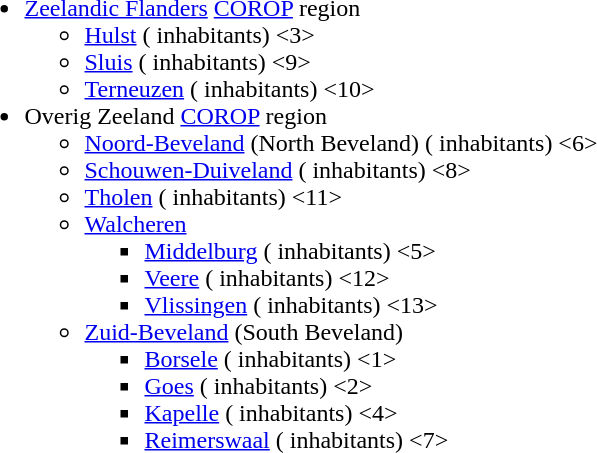<table>
<tr>
<td></td>
<td></td>
<td><br><ul><li><a href='#'>Zeelandic Flanders</a> <a href='#'>COROP</a> region<ul><li><a href='#'>Hulst</a> ( inhabitants) <3></li><li><a href='#'>Sluis</a> ( inhabitants) <9></li><li><a href='#'>Terneuzen</a> ( inhabitants) <10></li></ul></li><li>Overig Zeeland <a href='#'>COROP</a> region<ul><li><a href='#'>Noord-Beveland</a> (North Beveland) ( inhabitants) <6></li><li><a href='#'>Schouwen-Duiveland</a> ( inhabitants) <8></li><li><a href='#'>Tholen</a> ( inhabitants) <11></li><li><a href='#'>Walcheren</a><ul><li><a href='#'>Middelburg</a> ( inhabitants) <5></li><li><a href='#'>Veere</a> ( inhabitants) <12></li><li><a href='#'>Vlissingen</a> ( inhabitants) <13></li></ul></li><li><a href='#'>Zuid-Beveland</a> (South Beveland)<ul><li><a href='#'>Borsele</a> ( inhabitants) <1></li><li><a href='#'>Goes</a> ( inhabitants) <2></li><li><a href='#'>Kapelle</a> ( inhabitants) <4></li><li><a href='#'>Reimerswaal</a> ( inhabitants) <7></li></ul></li></ul></li></ul></td>
</tr>
</table>
